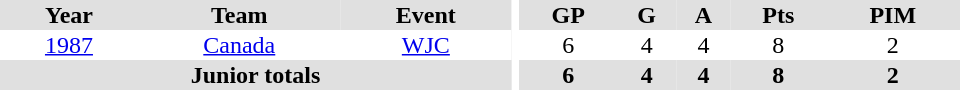<table border="0" cellpadding="1" cellspacing="0" ID="Table3" style="text-align:center; width:40em">
<tr ALIGN="center" bgcolor="#e0e0e0">
<th>Year</th>
<th>Team</th>
<th>Event</th>
<th rowspan="99" bgcolor="#ffffff"></th>
<th>GP</th>
<th>G</th>
<th>A</th>
<th>Pts</th>
<th>PIM</th>
</tr>
<tr>
<td><a href='#'>1987</a></td>
<td><a href='#'>Canada</a></td>
<td><a href='#'>WJC</a></td>
<td>6</td>
<td>4</td>
<td>4</td>
<td>8</td>
<td>2</td>
</tr>
<tr bgcolor="#e0e0e0">
<th colspan="3">Junior totals</th>
<th>6</th>
<th>4</th>
<th>4</th>
<th>8</th>
<th>2</th>
</tr>
</table>
